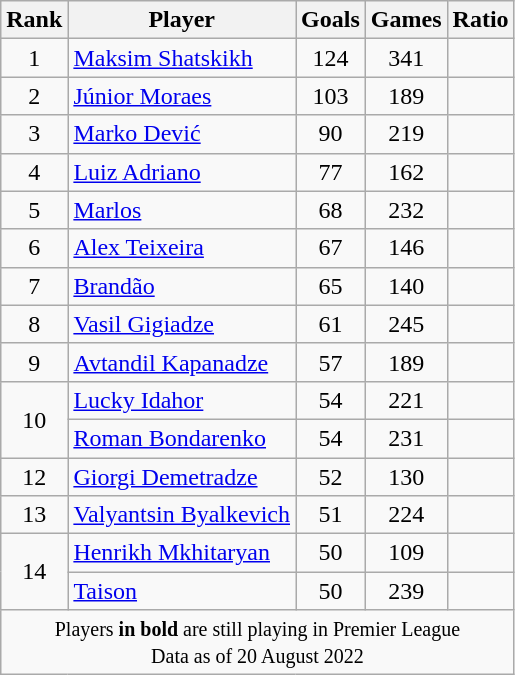<table class="wikitable sortable" style="font-size:100%; text-align:center;">
<tr>
<th align="center"><strong>Rank</strong></th>
<th align="center"><strong>Player</strong></th>
<th align="center"><strong>Goals</strong></th>
<th align="center"><strong>Games</strong></th>
<th align="center"><strong>Ratio</strong></th>
</tr>
<tr>
<td>1</td>
<td style="text-align:left;"> <a href='#'>Maksim Shatskikh</a></td>
<td align="center">124</td>
<td align="center">341</td>
<td align="center"></td>
</tr>
<tr>
<td>2</td>
<td style="text-align:left;">  <a href='#'>Júnior Moraes</a></td>
<td align="center">103</td>
<td align="center">189</td>
<td align="center"></td>
</tr>
<tr>
<td>3</td>
<td style="text-align:left;">  <a href='#'>Marko Dević</a></td>
<td align="center">90</td>
<td align="center">219</td>
<td align="center"></td>
</tr>
<tr>
<td>4</td>
<td style="text-align:left;"> <a href='#'>Luiz Adriano</a></td>
<td align="center">77</td>
<td align="center">162</td>
<td align="center"></td>
</tr>
<tr>
<td>5</td>
<td align="left">  <a href='#'>Marlos</a></td>
<td align="center">68</td>
<td align="center">232</td>
<td align="center"></td>
</tr>
<tr>
<td>6</td>
<td style="text-align:left;"> <a href='#'>Alex Teixeira</a></td>
<td align="center">67</td>
<td align="center">146</td>
<td align="center"></td>
</tr>
<tr>
<td>7</td>
<td style="text-align:left;"> <a href='#'>Brandão</a></td>
<td align="center">65</td>
<td align="center">140</td>
<td align="center"></td>
</tr>
<tr>
<td>8</td>
<td style="text-align:left;"> <a href='#'>Vasil Gigiadze</a></td>
<td align="center">61</td>
<td align="center">245</td>
<td align="center"></td>
</tr>
<tr>
<td>9</td>
<td style="text-align:left;"> <a href='#'>Avtandil Kapanadze</a></td>
<td align="center">57</td>
<td align="center">189</td>
<td align="center"></td>
</tr>
<tr>
<td rowspan=2>10</td>
<td style="text-align:left;"> <a href='#'>Lucky Idahor</a></td>
<td align="center">54</td>
<td align="center">221</td>
<td align="center"></td>
</tr>
<tr>
<td style="text-align:left;">  <a href='#'>Roman Bondarenko</a></td>
<td align="center">54</td>
<td align="center">231</td>
<td align="center"></td>
</tr>
<tr>
<td>12</td>
<td style="text-align:left;"> <a href='#'>Giorgi Demetradze</a></td>
<td align="center">52</td>
<td align="center">130</td>
<td align="center"></td>
</tr>
<tr>
<td>13</td>
<td style="text-align:left;"> <a href='#'>Valyantsin Byalkevich</a></td>
<td align="center">51</td>
<td align="center">224</td>
<td align="center"></td>
</tr>
<tr>
<td rowspan=2>14</td>
<td style="text-align:left;"> <a href='#'>Henrikh Mkhitaryan</a></td>
<td align="center">50</td>
<td align="center">109</td>
<td align="center"></td>
</tr>
<tr>
<td style="text-align:left;"> <a href='#'>Taison</a></td>
<td align="center">50</td>
<td align="center">239</td>
<td align="center"></td>
</tr>
<tr>
<td colspan="5"><small>Players <strong>in bold</strong> are still playing in Premier League</small><br><small>Data as of 20 August 2022</small></td>
</tr>
</table>
